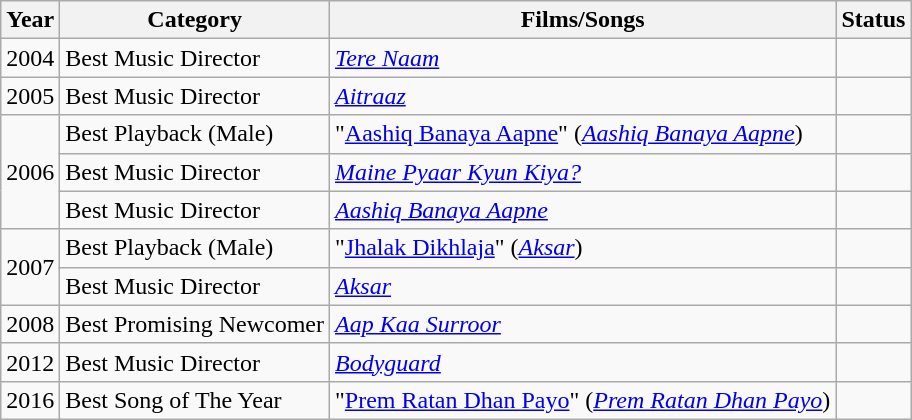<table class="wikitable">
<tr>
<th>Year</th>
<th>Category</th>
<th>Films/Songs</th>
<th>Status</th>
</tr>
<tr>
<td>2004</td>
<td>Best Music Director</td>
<td><em><a href='#'>Tere Naam</a></em></td>
<td></td>
</tr>
<tr>
<td>2005</td>
<td>Best Music Director</td>
<td><em><a href='#'>Aitraaz</a></em></td>
<td></td>
</tr>
<tr>
<td rowspan=3>2006</td>
<td>Best Playback (Male)</td>
<td>"<a href='#'>Aashiq Banaya Aapne</a>" (<em><a href='#'>Aashiq Banaya Aapne</a></em>)</td>
<td></td>
</tr>
<tr>
<td>Best Music Director</td>
<td><em><a href='#'>Maine Pyaar Kyun Kiya?</a></em></td>
<td></td>
</tr>
<tr>
<td>Best Music Director</td>
<td><em><a href='#'>Aashiq Banaya Aapne</a></em></td>
<td></td>
</tr>
<tr>
<td rowspan=2>2007</td>
<td>Best Playback (Male)</td>
<td>"<a href='#'>Jhalak Dikhlaja</a>" (<em><a href='#'>Aksar</a></em>)</td>
<td></td>
</tr>
<tr>
<td>Best Music Director</td>
<td><em><a href='#'>Aksar</a></em></td>
<td></td>
</tr>
<tr>
<td>2008</td>
<td>Best Promising Newcomer</td>
<td><em><a href='#'>Aap Kaa Surroor</a></em></td>
<td></td>
</tr>
<tr>
<td>2012</td>
<td>Best Music Director</td>
<td><em><a href='#'>Bodyguard</a></em></td>
<td></td>
</tr>
<tr>
<td>2016</td>
<td>Best Song of The Year</td>
<td>"<a href='#'>Prem Ratan Dhan Payo</a>" (<em><a href='#'>Prem Ratan Dhan Payo</a></em>)</td>
<td></td>
</tr>
</table>
